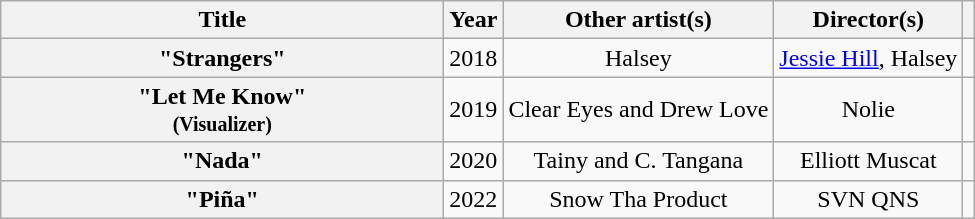<table class="wikitable sortable plainrowheaders" style="text-align:center;">
<tr>
<th scope="col" style="width:18em;">Title</th>
<th scope="col">Year</th>
<th scope="col">Other artist(s)</th>
<th scope="col">Director(s)</th>
<th scope="col"></th>
</tr>
<tr>
<th scope="row">"Strangers"</th>
<td>2018</td>
<td>Halsey</td>
<td><a href='#'>Jessie Hill</a>, Halsey</td>
<td></td>
</tr>
<tr>
<th scope="row">"Let Me Know" <br><small>(Visualizer)</small></th>
<td>2019</td>
<td>Clear Eyes and Drew Love</td>
<td>Nolie</td>
<td></td>
</tr>
<tr>
<th scope="row">"Nada"</th>
<td>2020</td>
<td>Tainy and C. Tangana</td>
<td>Elliott Muscat</td>
<td></td>
</tr>
<tr>
<th scope="row">"Piña"</th>
<td>2022</td>
<td>Snow Tha Product</td>
<td>SVN QNS</td>
<td></td>
</tr>
</table>
